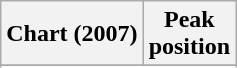<table class="wikitable sortable plainrowheaders">
<tr>
<th scope="col">Chart (2007)</th>
<th scope="col">Peak<br>position</th>
</tr>
<tr>
</tr>
<tr>
</tr>
<tr>
</tr>
<tr>
</tr>
<tr>
</tr>
<tr>
</tr>
<tr>
</tr>
<tr>
</tr>
<tr>
</tr>
<tr>
</tr>
<tr>
</tr>
<tr>
</tr>
<tr>
</tr>
<tr>
</tr>
</table>
